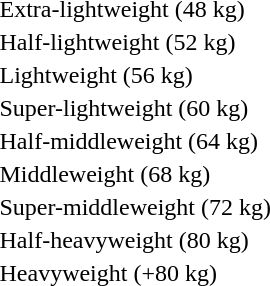<table>
<tr>
<td rowspan=2>Extra-lightweight (48 kg)<br></td>
<td rowspan=2></td>
<td rowspan=2></td>
<td></td>
</tr>
<tr>
<td></td>
</tr>
<tr>
<td rowspan=2>Half-lightweight (52 kg)<br></td>
<td rowspan=2></td>
<td rowspan=2></td>
<td></td>
</tr>
<tr>
<td></td>
</tr>
<tr>
<td rowspan=2>Lightweight (56 kg)<br></td>
<td rowspan=2></td>
<td rowspan=2></td>
<td></td>
</tr>
<tr>
<td></td>
</tr>
<tr>
<td rowspan=2>Super-lightweight (60 kg)<br></td>
<td rowspan=2></td>
<td rowspan=2></td>
<td></td>
</tr>
<tr>
<td></td>
</tr>
<tr>
<td rowspan=2>Half-middleweight (64 kg)<br></td>
<td rowspan=2></td>
<td rowspan=2></td>
<td></td>
</tr>
<tr>
<td></td>
</tr>
<tr>
<td rowspan=2>Middleweight (68 kg)<br></td>
<td rowspan=2></td>
<td rowspan=2></td>
<td></td>
</tr>
<tr>
<td></td>
</tr>
<tr>
<td rowspan=2>Super-middleweight (72 kg)<br></td>
<td rowspan=2></td>
<td rowspan=2></td>
<td></td>
</tr>
<tr>
<td></td>
</tr>
<tr>
<td rowspan=2>Half-heavyweight (80 kg)<br></td>
<td rowspan=2></td>
<td rowspan=2></td>
<td></td>
</tr>
<tr>
<td></td>
</tr>
<tr>
<td rowspan=2>Heavyweight (+80 kg)<br></td>
<td rowspan=2></td>
<td rowspan=2></td>
<td></td>
</tr>
<tr>
<td></td>
</tr>
</table>
